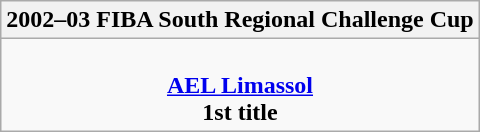<table class=wikitable style="text-align:center; margin:auto">
<tr>
<th>2002–03 FIBA South Regional Challenge Cup</th>
</tr>
<tr>
<td> <br> <strong><a href='#'>AEL Limassol</a> </strong> <br> <strong>1st title</strong></td>
</tr>
</table>
